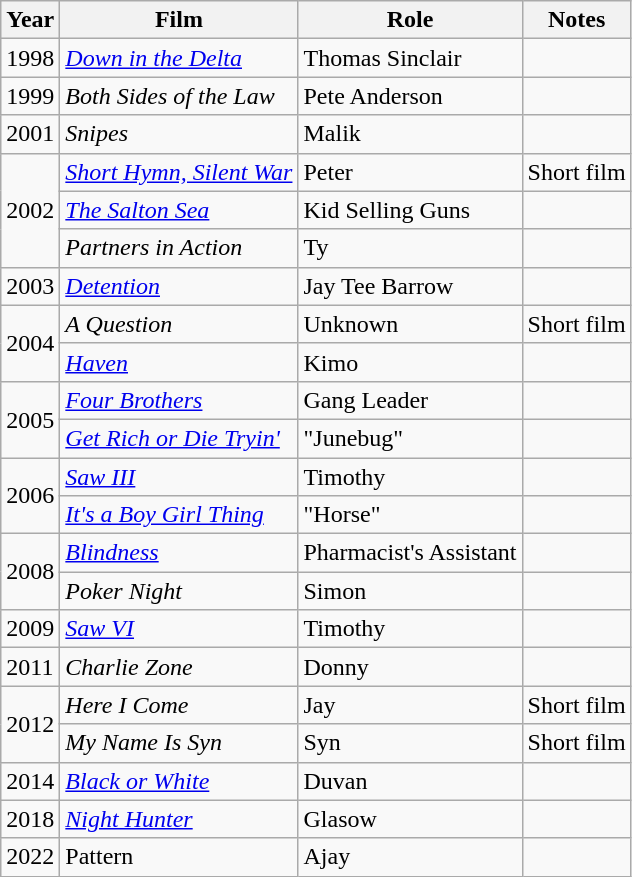<table class="wikitable sortable">
<tr>
<th>Year</th>
<th>Film</th>
<th>Role</th>
<th class="unsortable">Notes</th>
</tr>
<tr>
<td>1998</td>
<td><em><a href='#'>Down in the Delta</a></em></td>
<td>Thomas Sinclair</td>
<td></td>
</tr>
<tr>
<td>1999</td>
<td><em>Both Sides of the Law</em></td>
<td>Pete Anderson</td>
<td></td>
</tr>
<tr>
<td>2001</td>
<td><em>Snipes</em></td>
<td>Malik</td>
<td></td>
</tr>
<tr>
<td rowspan="3">2002</td>
<td><em><a href='#'>Short Hymn, Silent War</a></em></td>
<td>Peter</td>
<td>Short film</td>
</tr>
<tr>
<td data-sort-value="Salton Sea, The"><em><a href='#'>The Salton Sea</a></em></td>
<td>Kid Selling Guns</td>
<td></td>
</tr>
<tr>
<td><em>Partners in Action</em></td>
<td>Ty</td>
<td></td>
</tr>
<tr>
<td>2003</td>
<td><em><a href='#'>Detention</a></em></td>
<td>Jay Tee Barrow</td>
<td></td>
</tr>
<tr>
<td rowspan="2">2004</td>
<td data-sort-value="Question, A"><em>A Question</em></td>
<td>Unknown</td>
<td>Short film</td>
</tr>
<tr>
<td><em><a href='#'>Haven</a></em></td>
<td>Kimo</td>
<td></td>
</tr>
<tr>
<td rowspan="2">2005</td>
<td><em><a href='#'>Four Brothers</a></em></td>
<td>Gang Leader</td>
<td></td>
</tr>
<tr>
<td><em><a href='#'>Get Rich or Die Tryin'</a></em></td>
<td>"Junebug"</td>
<td></td>
</tr>
<tr>
<td rowspan="2">2006</td>
<td><em><a href='#'>Saw III</a></em></td>
<td>Timothy</td>
<td></td>
</tr>
<tr>
<td><em><a href='#'>It's a Boy Girl Thing</a></em></td>
<td>"Horse"</td>
<td></td>
</tr>
<tr>
<td rowspan="2">2008</td>
<td><em><a href='#'>Blindness</a></em></td>
<td>Pharmacist's Assistant</td>
<td></td>
</tr>
<tr>
<td><em>Poker Night</em></td>
<td>Simon</td>
<td></td>
</tr>
<tr>
<td>2009</td>
<td><em><a href='#'>Saw VI</a></em></td>
<td>Timothy</td>
<td></td>
</tr>
<tr>
<td>2011</td>
<td><em>Charlie Zone</em></td>
<td>Donny</td>
<td></td>
</tr>
<tr>
<td rowspan="2">2012</td>
<td><em>Here I Come</em></td>
<td>Jay</td>
<td>Short film</td>
</tr>
<tr>
<td><em>My Name Is Syn</em></td>
<td>Syn</td>
<td>Short film</td>
</tr>
<tr>
<td>2014</td>
<td><em><a href='#'>Black or White</a></em></td>
<td>Duvan</td>
<td></td>
</tr>
<tr>
<td>2018</td>
<td><em><a href='#'>Night Hunter</a></em></td>
<td>Glasow</td>
<td></td>
</tr>
<tr>
<td>2022</td>
<td>Pattern</td>
<td>Ajay</td>
<td></td>
</tr>
</table>
